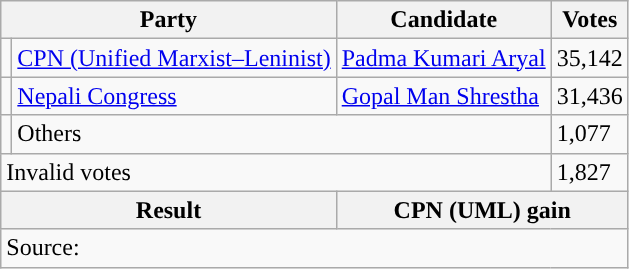<table class="wikitable">
<tr>
<th colspan="2">Party</th>
<th>Candidate</th>
<th>Votes</th>
</tr>
<tr>
<td style="background-color:"></td>
<td><a href='#'>CPN (Unified Marxist–Leninist)</a></td>
<td><a href='#'>Padma Kumari Aryal</a></td>
<td>35,142</td>
</tr>
<tr>
<td style="background-color:"></td>
<td><a href='#'>Nepali Congress</a></td>
<td><a href='#'>Gopal Man Shrestha</a></td>
<td>31,436</td>
</tr>
<tr>
<td></td>
<td colspan="2">Others</td>
<td>1,077</td>
</tr>
<tr>
<td colspan="3">Invalid votes</td>
<td>1,827</td>
</tr>
<tr>
<th colspan="2">Result</th>
<th colspan="2">CPN (UML) gain</th>
</tr>
<tr>
<td colspan="4">Source: </td>
</tr>
</table>
